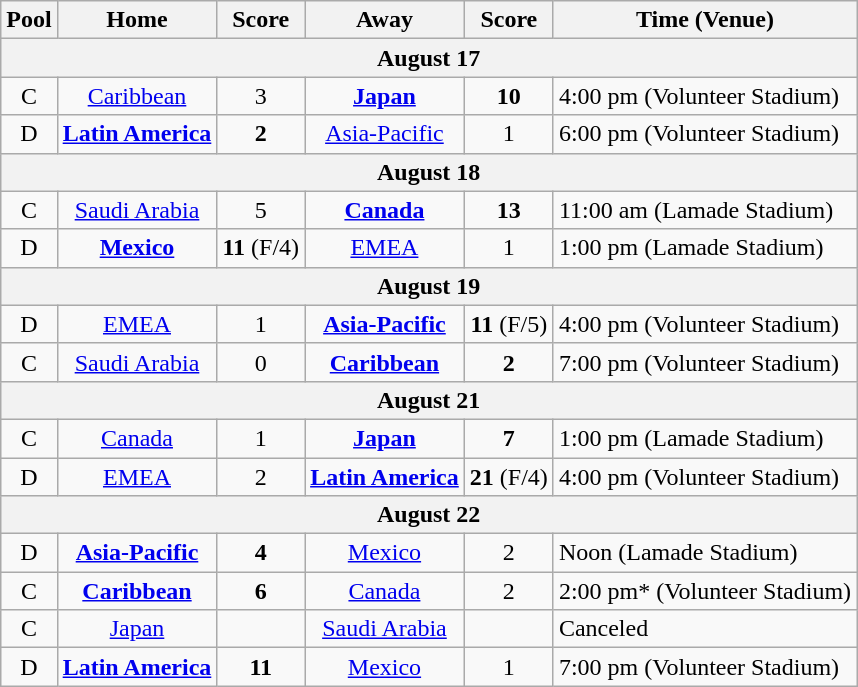<table class="wikitable">
<tr>
<th>Pool</th>
<th>Home</th>
<th>Score</th>
<th>Away</th>
<th>Score</th>
<th>Time (Venue)</th>
</tr>
<tr>
<th colspan="7">August 17</th>
</tr>
<tr>
<td align=center>C</td>
<td align=center> <a href='#'>Caribbean</a></td>
<td align=center>3</td>
<td align=center> <strong><a href='#'>Japan</a></strong></td>
<td align=center><strong>10</strong></td>
<td>4:00 pm (Volunteer Stadium)</td>
</tr>
<tr>
<td align=center>D</td>
<td align=center> <strong><a href='#'>Latin America</a></strong></td>
<td align=center><strong>2</strong></td>
<td align=center> <a href='#'>Asia-Pacific</a></td>
<td align=center>1</td>
<td>6:00 pm (Volunteer Stadium)</td>
</tr>
<tr>
<th colspan="7">August 18</th>
</tr>
<tr>
<td align=center>C</td>
<td align=center> <a href='#'>Saudi Arabia</a></td>
<td align=center>5</td>
<td align=center> <strong><a href='#'>Canada</a></strong></td>
<td align=center><strong>13</strong></td>
<td>11:00 am (Lamade Stadium)</td>
</tr>
<tr>
<td align=center>D</td>
<td align=center> <strong><a href='#'>Mexico</a></strong></td>
<td align=center><strong>11</strong> (F/4)</td>
<td align=center> <a href='#'>EMEA</a></td>
<td align=center>1</td>
<td>1:00 pm (Lamade Stadium)</td>
</tr>
<tr>
<th colspan="7">August 19</th>
</tr>
<tr>
<td align=center>D</td>
<td align=center> <a href='#'>EMEA</a></td>
<td align=center>1</td>
<td align=center> <strong><a href='#'>Asia-Pacific</a></strong></td>
<td align=center><strong>11</strong> (F/5)</td>
<td>4:00 pm (Volunteer Stadium)</td>
</tr>
<tr>
<td align=center>C</td>
<td align=center> <a href='#'>Saudi Arabia</a></td>
<td align=center>0</td>
<td align=center> <strong><a href='#'>Caribbean</a></strong></td>
<td align=center><strong>2</strong></td>
<td>7:00 pm (Volunteer Stadium)</td>
</tr>
<tr>
<th colspan="7">August 21</th>
</tr>
<tr>
<td align=center>C</td>
<td align=center> <a href='#'>Canada</a></td>
<td align=center>1</td>
<td align=center> <strong><a href='#'>Japan</a></strong></td>
<td align=center><strong>7</strong></td>
<td>1:00 pm (Lamade Stadium)</td>
</tr>
<tr>
<td align=center>D</td>
<td align=center> <a href='#'>EMEA</a></td>
<td align=center>2</td>
<td align=center> <strong><a href='#'>Latin America</a></strong></td>
<td align=center><strong>21</strong> (F/4)</td>
<td>4:00 pm (Volunteer Stadium)</td>
</tr>
<tr>
<th colspan="7">August 22</th>
</tr>
<tr>
<td align=center>D</td>
<td align=center> <strong><a href='#'>Asia-Pacific</a></strong></td>
<td align=center><strong>4</strong></td>
<td align=center> <a href='#'>Mexico</a></td>
<td align=center>2</td>
<td>Noon (Lamade Stadium)</td>
</tr>
<tr>
<td align=center>C</td>
<td align=center> <strong><a href='#'>Caribbean</a></strong></td>
<td align=center><strong>6</strong></td>
<td align=center> <a href='#'>Canada</a></td>
<td align=center>2</td>
<td>2:00 pm* (Volunteer Stadium)</td>
</tr>
<tr>
<td align=center>C</td>
<td align=center> <a href='#'>Japan</a></td>
<td align=center></td>
<td align=center> <a href='#'>Saudi Arabia</a></td>
<td align=center></td>
<td>Canceled</td>
</tr>
<tr>
<td align=center>D</td>
<td align=center> <strong><a href='#'>Latin America</a></strong></td>
<td align=center><strong>11</strong></td>
<td align=center> <a href='#'>Mexico</a></td>
<td align=center>1</td>
<td>7:00 pm (Volunteer Stadium)</td>
</tr>
</table>
